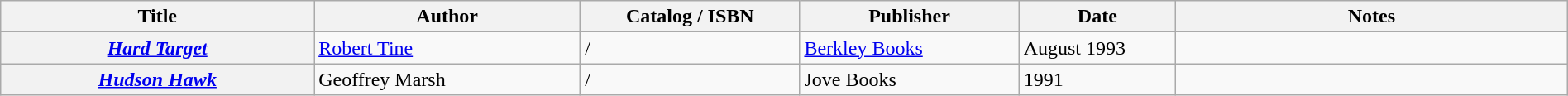<table class="wikitable sortable" style="width:100%;">
<tr>
<th width=20%>Title</th>
<th width=17%>Author</th>
<th width=14%>Catalog / ISBN</th>
<th width=14%>Publisher</th>
<th width=10%>Date</th>
<th width=25%>Notes</th>
</tr>
<tr>
<th><em><a href='#'>Hard Target</a></em></th>
<td><a href='#'>Robert Tine</a></td>
<td> / </td>
<td><a href='#'>Berkley Books</a></td>
<td>August 1993</td>
<td></td>
</tr>
<tr>
<th><em><a href='#'>Hudson Hawk</a></em></th>
<td>Geoffrey Marsh</td>
<td> / </td>
<td>Jove Books</td>
<td>1991</td>
<td></td>
</tr>
</table>
